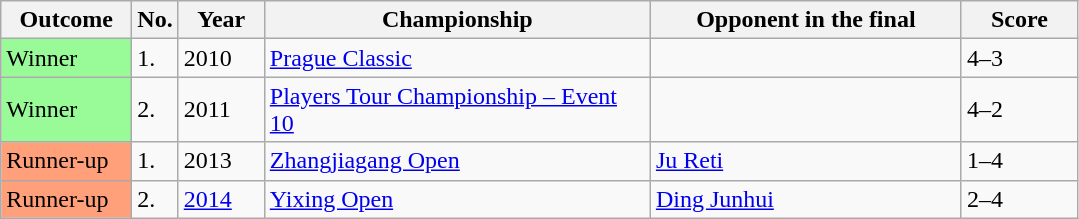<table class="sortable wikitable">
<tr>
<th style="width:80px;">Outcome</th>
<th style="width:20px;">No.</th>
<th style="width:50px;">Year</th>
<th style="width:250px;">Championship</th>
<th style="width:200px;">Opponent in the final</th>
<th style="width:70px;">Score</th>
</tr>
<tr>
<td style="background:#98FB98">Winner</td>
<td>1.</td>
<td>2010</td>
<td><a href='#'>Prague Classic</a></td>
<td> </td>
<td>4–3</td>
</tr>
<tr>
<td style="background:#98FB98">Winner</td>
<td>2.</td>
<td>2011</td>
<td><a href='#'>Players Tour Championship – Event 10</a></td>
<td> </td>
<td>4–2</td>
</tr>
<tr>
<td style="background:#ffa07a;">Runner-up</td>
<td>1.</td>
<td>2013</td>
<td><a href='#'>Zhangjiagang Open</a></td>
<td> <a href='#'>Ju Reti</a></td>
<td>1–4</td>
</tr>
<tr>
<td style="background:#ffa07a;">Runner-up</td>
<td>2.</td>
<td><a href='#'>2014</a></td>
<td><a href='#'>Yixing Open</a></td>
<td> <a href='#'>Ding Junhui</a></td>
<td>2–4</td>
</tr>
</table>
